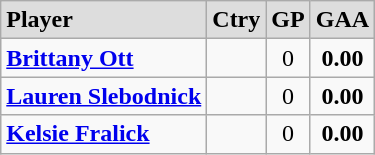<table class="wikitable">
<tr align="center" style="font-weight:bold; background-color:#dddddd;" |>
<td align="left">Player</td>
<td>Ctry</td>
<td>GP</td>
<td>GAA</td>
</tr>
<tr align="center">
<td align="left"><strong><a href='#'>Brittany Ott</a></strong></td>
<td></td>
<td>0</td>
<td><strong>0.00</strong></td>
</tr>
<tr align="center">
<td align="left"><strong><a href='#'>Lauren Slebodnick</a></strong></td>
<td></td>
<td>0</td>
<td><strong>0.00</strong></td>
</tr>
<tr align="center">
<td align="left"><strong><a href='#'>Kelsie Fralick</a></strong></td>
<td></td>
<td>0</td>
<td><strong>0.00</strong></td>
</tr>
</table>
